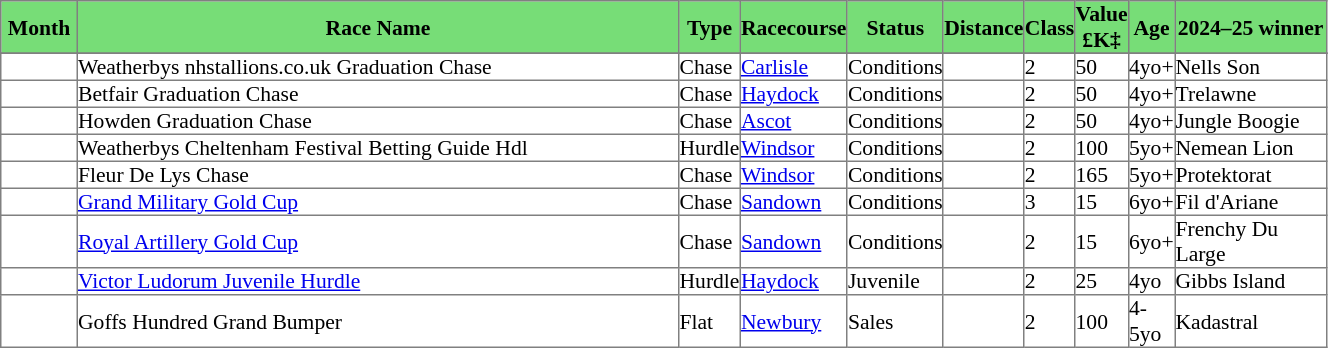<table class = "sortable" | border="1" cellpadding="0" style="border-collapse: collapse; font-size:90%">
<tr bgcolor="#77dd77" align="center">
<th width="50px"><strong>Month</strong><br></th>
<th width="400px"><strong>Race Name</strong><br></th>
<th width="30px"><strong>Type</strong><br></th>
<th width="50px"><strong>Racecourse</strong><br></th>
<th width="40px"><strong>Status</strong><br></th>
<th width="20px"><strong>Distance</strong> <br></th>
<th width="15px"><strong>Class</strong><br></th>
<th width="15px"><strong>Value £K‡</strong><br></th>
<th width="30px"><strong>Age</strong><br></th>
<th width="100px"><strong>2024–25 winner</strong><br></th>
</tr>
<tr>
</tr>
<tr>
<td></td>
<td>Weatherbys nhstallions.co.uk Graduation Chase</td>
<td>Chase</td>
<td><a href='#'>Carlisle</a></td>
<td>Conditions</td>
<td></td>
<td>2</td>
<td>50</td>
<td>4yo+</td>
<td>Nells Son</td>
</tr>
<tr>
<td></td>
<td>Betfair Graduation Chase</td>
<td>Chase</td>
<td><a href='#'>Haydock</a></td>
<td>Conditions</td>
<td></td>
<td>2</td>
<td>50</td>
<td>4yo+</td>
<td>Trelawne</td>
</tr>
<tr>
<td></td>
<td>Howden Graduation Chase</td>
<td>Chase</td>
<td><a href='#'>Ascot</a></td>
<td>Conditions</td>
<td></td>
<td>2</td>
<td>50</td>
<td>4yo+</td>
<td>Jungle Boogie</td>
</tr>
<tr>
<td></td>
<td>Weatherbys Cheltenham Festival Betting Guide Hdl</td>
<td>Hurdle</td>
<td><a href='#'>Windsor</a></td>
<td>Conditions</td>
<td></td>
<td>2</td>
<td>100</td>
<td>5yo+</td>
<td>Nemean Lion</td>
</tr>
<tr>
<td></td>
<td>Fleur De Lys Chase</td>
<td>Chase</td>
<td><a href='#'>Windsor</a></td>
<td>Conditions</td>
<td></td>
<td>2</td>
<td>165</td>
<td>5yo+</td>
<td>Protektorat</td>
</tr>
<tr>
<td></td>
<td><a href='#'>Grand Military Gold Cup</a></td>
<td>Chase</td>
<td><a href='#'>Sandown</a></td>
<td>Conditions</td>
<td></td>
<td>3</td>
<td>15</td>
<td>6yo+</td>
<td>Fil d'Ariane</td>
</tr>
<tr>
<td></td>
<td><a href='#'>Royal Artillery Gold Cup</a></td>
<td>Chase</td>
<td><a href='#'>Sandown</a></td>
<td>Conditions</td>
<td></td>
<td>2</td>
<td>15</td>
<td>6yo+</td>
<td>Frenchy Du Large</td>
</tr>
<tr>
<td></td>
<td><a href='#'>Victor Ludorum Juvenile Hurdle</a></td>
<td>Hurdle</td>
<td><a href='#'>Haydock</a></td>
<td>Juvenile</td>
<td></td>
<td>2</td>
<td>25</td>
<td>4yo</td>
<td>Gibbs Island</td>
</tr>
<tr>
<td></td>
<td>Goffs Hundred Grand Bumper</td>
<td>Flat</td>
<td><a href='#'>Newbury</a></td>
<td>Sales</td>
<td></td>
<td>2</td>
<td>100</td>
<td>4-5yo</td>
<td>Kadastral</td>
</tr>
</table>
